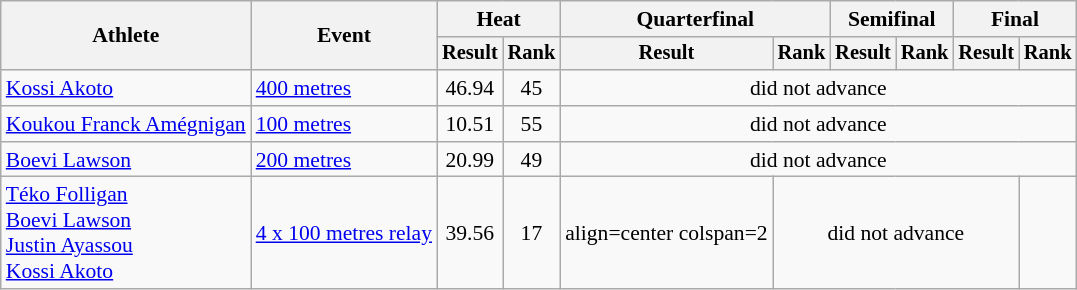<table class="wikitable" style="font-size:90%;">
<tr>
<th rowspan="2">Athlete</th>
<th rowspan="2">Event</th>
<th colspan="2">Heat</th>
<th colspan="2">Quarterfinal</th>
<th colspan="2">Semifinal</th>
<th colspan="2">Final</th>
</tr>
<tr style="font-size:95%">
<th>Result</th>
<th>Rank</th>
<th>Result</th>
<th>Rank</th>
<th>Result</th>
<th>Rank</th>
<th>Result</th>
<th>Rank</th>
</tr>
<tr>
<td><a href='#'>Kossi Akoto</a></td>
<td><a href='#'>400 metres</a></td>
<td align=center>46.94</td>
<td align=center>45</td>
<td align=center colspan=6>did not advance</td>
</tr>
<tr>
<td><a href='#'>Koukou Franck Amégnigan</a></td>
<td><a href='#'>100 metres</a></td>
<td align=center>10.51</td>
<td align=center>55</td>
<td align=center colspan=6>did not advance</td>
</tr>
<tr>
<td><a href='#'>Boevi Lawson</a></td>
<td><a href='#'>200 metres</a></td>
<td align=center>20.99</td>
<td align=center>49</td>
<td align=center colspan=6>did not advance</td>
</tr>
<tr>
<td><a href='#'>Téko Folligan</a><br><a href='#'>Boevi Lawson</a><br><a href='#'>Justin Ayassou</a><br><a href='#'>Kossi Akoto</a></td>
<td><a href='#'>4 x 100 metres relay</a></td>
<td align=center>39.56</td>
<td align=center>17</td>
<td>align=center colspan=2 </td>
<td align=center colspan=4>did not advance</td>
</tr>
</table>
